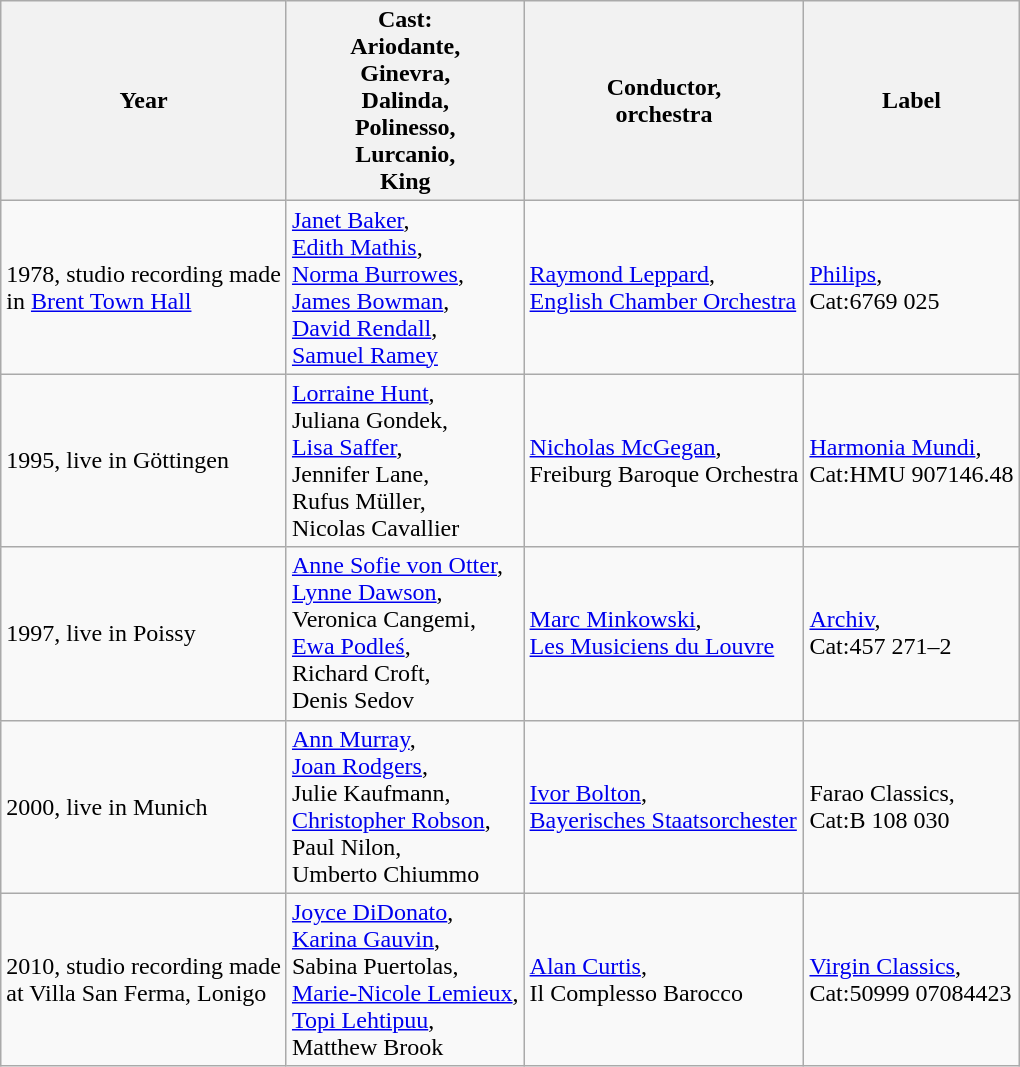<table class="wikitable">
<tr>
<th>Year</th>
<th>Cast:<br>Ariodante,<br>Ginevra,<br>Dalinda,<br>Polinesso,<br>Lurcanio,<br>King</th>
<th>Conductor,<br>orchestra<br></th>
<th>Label</th>
</tr>
<tr>
<td>1978, studio recording made<br>in <a href='#'>Brent Town Hall</a></td>
<td><a href='#'>Janet Baker</a>,<br><a href='#'>Edith Mathis</a>,<br><a href='#'>Norma Burrowes</a>,<br><a href='#'>James Bowman</a>,<br><a href='#'>David Rendall</a>,<br><a href='#'>Samuel Ramey</a></td>
<td><a href='#'>Raymond Leppard</a>,<br><a href='#'>English Chamber Orchestra</a></td>
<td><a href='#'>Philips</a>,<br>Cat:6769 025</td>
</tr>
<tr>
<td>1995, live in Göttingen</td>
<td><a href='#'>Lorraine Hunt</a>,<br>Juliana Gondek,<br><a href='#'>Lisa Saffer</a>,<br>Jennifer Lane,<br>Rufus Müller,<br> Nicolas Cavallier</td>
<td><a href='#'>Nicholas McGegan</a>,<br>Freiburg Baroque Orchestra</td>
<td><a href='#'>Harmonia Mundi</a>,<br>Cat:HMU 907146.48</td>
</tr>
<tr>
<td>1997, live in Poissy</td>
<td><a href='#'>Anne Sofie von Otter</a>,<br><a href='#'>Lynne Dawson</a>,<br>Veronica Cangemi,<br><a href='#'>Ewa Podleś</a>,<br>Richard Croft,<br>Denis Sedov</td>
<td><a href='#'>Marc Minkowski</a>,<br><a href='#'>Les Musiciens du Louvre</a></td>
<td><a href='#'>Archiv</a>,<br>Cat:457 271–2</td>
</tr>
<tr>
<td>2000, live in Munich</td>
<td><a href='#'>Ann Murray</a>,<br><a href='#'>Joan Rodgers</a>,<br>Julie Kaufmann,<br><a href='#'>Christopher Robson</a>,<br>Paul Nilon,<br>Umberto Chiummo</td>
<td><a href='#'>Ivor Bolton</a>,<br><a href='#'>Bayerisches Staatsorchester</a></td>
<td>Farao Classics,<br>Cat:B 108 030</td>
</tr>
<tr>
<td>2010, studio recording made<br>at Villa San Ferma, Lonigo</td>
<td><a href='#'>Joyce DiDonato</a>,<br><a href='#'>Karina Gauvin</a>,<br>Sabina Puertolas,<br><a href='#'>Marie-Nicole Lemieux</a>,<br><a href='#'>Topi Lehtipuu</a>,<br>Matthew Brook</td>
<td><a href='#'>Alan Curtis</a>,<br>Il Complesso Barocco</td>
<td><a href='#'>Virgin Classics</a>,<br>Cat:50999 07084423</td>
</tr>
</table>
